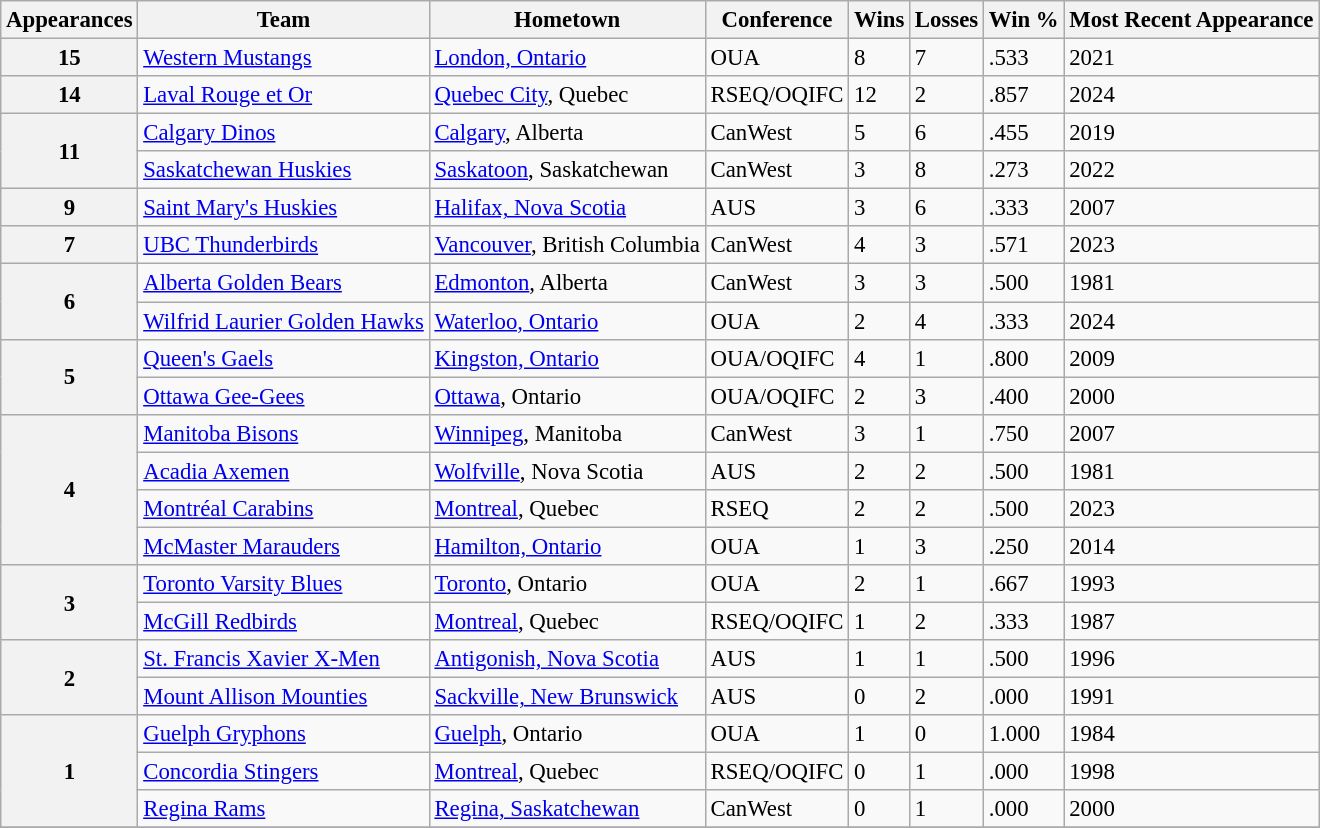<table class="wikitable sortable" style="font-size: 95%">
<tr>
<th>Appearances</th>
<th>Team</th>
<th>Hometown</th>
<th>Conference</th>
<th>Wins</th>
<th>Losses</th>
<th>Win %</th>
<th>Most Recent Appearance</th>
</tr>
<tr>
<th align="center">15</th>
<td><a href='#'>Western Mustangs</a></td>
<td><a href='#'>London, Ontario</a></td>
<td>OUA</td>
<td>8</td>
<td>7</td>
<td>.533</td>
<td>2021</td>
</tr>
<tr>
<th align="center">14</th>
<td><a href='#'>Laval Rouge et Or</a></td>
<td><a href='#'>Quebec City</a>, Quebec</td>
<td>RSEQ/OQIFC</td>
<td>12</td>
<td>2</td>
<td>.857</td>
<td>2024</td>
</tr>
<tr>
<th rowspan="2" align="center">11</th>
<td><a href='#'>Calgary Dinos</a></td>
<td><a href='#'>Calgary</a>, Alberta</td>
<td>CanWest</td>
<td>5</td>
<td>6</td>
<td>.455</td>
<td>2019</td>
</tr>
<tr>
<td><a href='#'>Saskatchewan Huskies</a></td>
<td><a href='#'>Saskatoon</a>, Saskatchewan</td>
<td>CanWest</td>
<td>3</td>
<td>8</td>
<td>.273</td>
<td>2022</td>
</tr>
<tr>
<th align="center">9</th>
<td><a href='#'>Saint Mary's Huskies</a></td>
<td><a href='#'>Halifax, Nova Scotia</a></td>
<td>AUS</td>
<td>3</td>
<td>6</td>
<td>.333</td>
<td>2007</td>
</tr>
<tr>
<th align="center">7</th>
<td><a href='#'>UBC Thunderbirds</a></td>
<td><a href='#'>Vancouver</a>, British Columbia</td>
<td>CanWest</td>
<td>4</td>
<td>3</td>
<td>.571</td>
<td>2023</td>
</tr>
<tr>
<th rowspan="2" align="center">6</th>
<td><a href='#'>Alberta Golden Bears</a></td>
<td><a href='#'>Edmonton</a>, Alberta</td>
<td>CanWest</td>
<td>3</td>
<td>3</td>
<td>.500</td>
<td>1981</td>
</tr>
<tr>
<td><a href='#'>Wilfrid Laurier Golden Hawks</a></td>
<td><a href='#'>Waterloo, Ontario</a></td>
<td>OUA</td>
<td>2</td>
<td>4</td>
<td>.333</td>
<td>2024</td>
</tr>
<tr>
<th rowspan="2" align="center">5</th>
<td><a href='#'>Queen's Gaels</a></td>
<td><a href='#'>Kingston, Ontario</a></td>
<td>OUA/OQIFC</td>
<td>4</td>
<td>1</td>
<td>.800</td>
<td>2009</td>
</tr>
<tr>
<td><a href='#'>Ottawa Gee-Gees</a></td>
<td><a href='#'>Ottawa</a>, Ontario</td>
<td>OUA/OQIFC</td>
<td>2</td>
<td>3</td>
<td>.400</td>
<td>2000</td>
</tr>
<tr>
<th rowspan="4" align="center">4</th>
<td><a href='#'>Manitoba Bisons</a></td>
<td><a href='#'>Winnipeg</a>, Manitoba</td>
<td>CanWest</td>
<td>3</td>
<td>1</td>
<td>.750</td>
<td>2007</td>
</tr>
<tr>
<td><a href='#'>Acadia Axemen</a></td>
<td><a href='#'>Wolfville</a>, Nova Scotia</td>
<td>AUS</td>
<td>2</td>
<td>2</td>
<td>.500</td>
<td>1981</td>
</tr>
<tr>
<td><a href='#'>Montréal Carabins</a></td>
<td><a href='#'>Montreal</a>, Quebec</td>
<td>RSEQ</td>
<td>2</td>
<td>2</td>
<td>.500</td>
<td>2023</td>
</tr>
<tr>
<td><a href='#'>McMaster Marauders</a></td>
<td><a href='#'>Hamilton, Ontario</a></td>
<td>OUA</td>
<td>1</td>
<td>3</td>
<td>.250</td>
<td>2014</td>
</tr>
<tr>
<th rowspan="2" align="center">3</th>
<td><a href='#'>Toronto Varsity Blues</a></td>
<td><a href='#'>Toronto</a>, Ontario</td>
<td>OUA</td>
<td>2</td>
<td>1</td>
<td>.667</td>
<td>1993</td>
</tr>
<tr>
<td><a href='#'>McGill Redbirds</a></td>
<td><a href='#'>Montreal</a>, Quebec</td>
<td>RSEQ/OQIFC</td>
<td>1</td>
<td>2</td>
<td>.333</td>
<td>1987</td>
</tr>
<tr>
<th rowspan="2" align="center">2</th>
<td><a href='#'>St. Francis Xavier X-Men</a></td>
<td><a href='#'>Antigonish, Nova Scotia</a></td>
<td>AUS</td>
<td>1</td>
<td>1</td>
<td>.500</td>
<td>1996</td>
</tr>
<tr>
<td><a href='#'>Mount Allison Mounties</a></td>
<td><a href='#'>Sackville, New Brunswick</a></td>
<td>AUS</td>
<td>0</td>
<td>2</td>
<td>.000</td>
<td>1991</td>
</tr>
<tr>
<th rowspan="3" align="center">1</th>
<td><a href='#'>Guelph Gryphons</a></td>
<td><a href='#'>Guelph</a>, Ontario</td>
<td>OUA</td>
<td>1</td>
<td>0</td>
<td>1.000</td>
<td>1984</td>
</tr>
<tr>
<td><a href='#'>Concordia Stingers</a></td>
<td><a href='#'>Montreal</a>, Quebec</td>
<td>RSEQ/OQIFC</td>
<td>0</td>
<td>1</td>
<td>.000</td>
<td>1998</td>
</tr>
<tr>
<td><a href='#'>Regina Rams</a></td>
<td><a href='#'>Regina, Saskatchewan</a></td>
<td>CanWest</td>
<td>0</td>
<td>1</td>
<td>.000</td>
<td>2000</td>
</tr>
<tr>
</tr>
</table>
